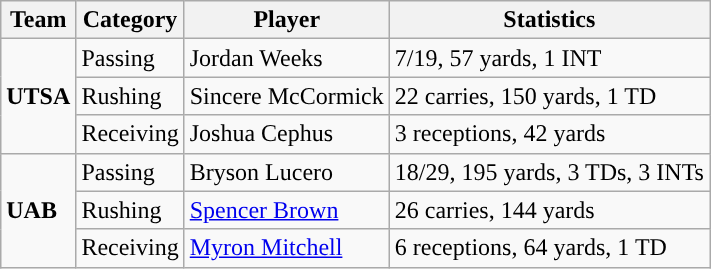<table class="wikitable" style="float: left;">
<tr>
<th>Team</th>
<th>Category</th>
<th>Player</th>
<th>Statistics</th>
</tr>
<tr>
<td rowspan=3><strong>UTSA</strong></td>
<td>Passing</td>
<td>Jordan Weeks</td>
<td>7/19, 57 yards, 1 INT</td>
</tr>
<tr>
<td>Rushing</td>
<td>Sincere McCormick</td>
<td>22 carries, 150 yards, 1 TD</td>
</tr>
<tr>
<td>Receiving</td>
<td>Joshua Cephus</td>
<td>3 receptions, 42 yards</td>
</tr>
<tr>
<td rowspan=3><strong>UAB</strong></td>
<td>Passing</td>
<td>Bryson Lucero</td>
<td>18/29, 195 yards, 3 TDs, 3 INTs</td>
</tr>
<tr>
<td>Rushing</td>
<td><a href='#'>Spencer Brown</a></td>
<td>26 carries, 144 yards</td>
</tr>
<tr>
<td>Receiving</td>
<td><a href='#'>Myron Mitchell</a></td>
<td>6 receptions, 64 yards, 1 TD</td>
</tr>
</table>
